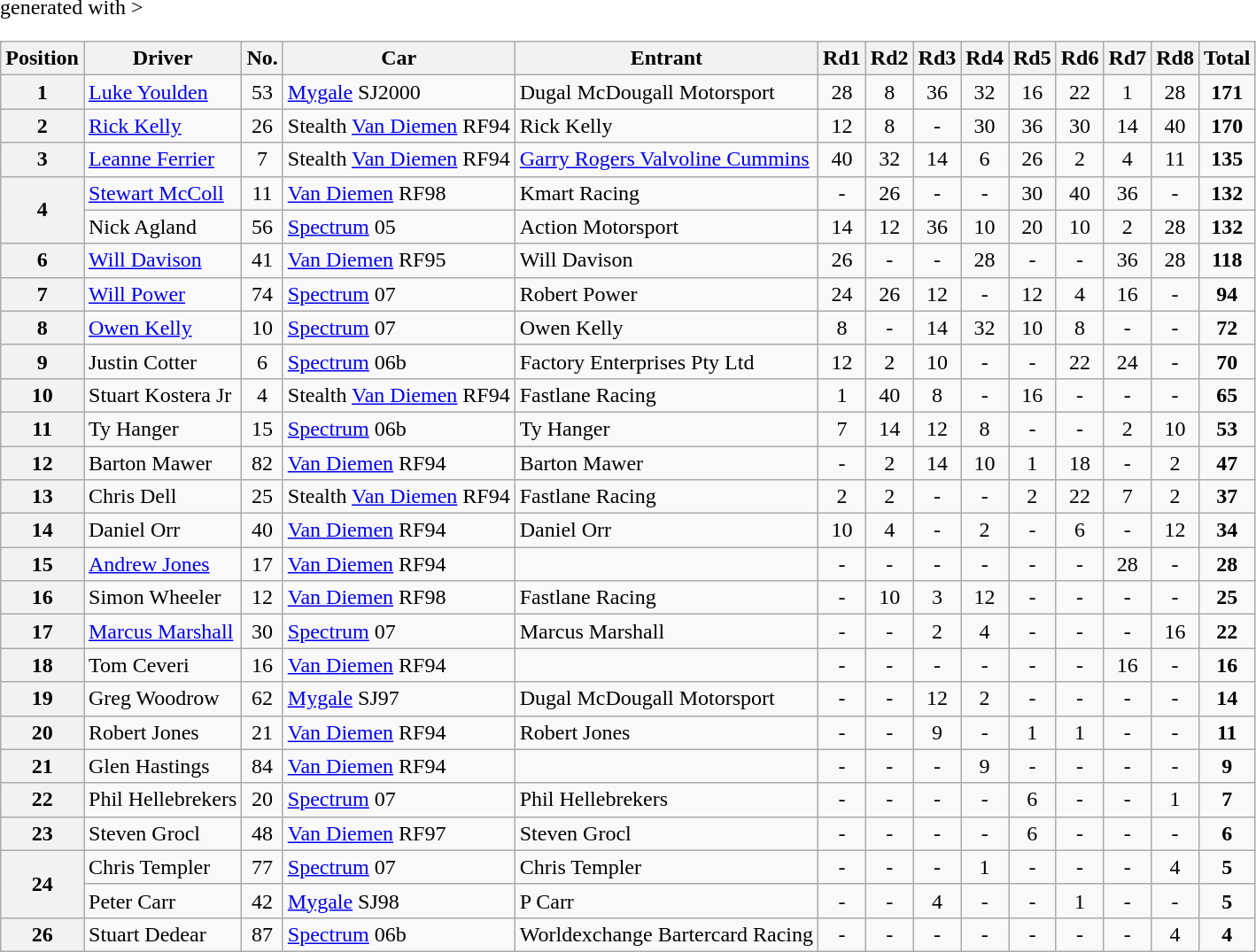<table class="wikitable" <hiddentext>generated with >
<tr style="font-weight:bold">
<th>Position</th>
<th>Driver</th>
<th>No.</th>
<th>Car</th>
<th>Entrant</th>
<th>Rd1</th>
<th>Rd2</th>
<th>Rd3</th>
<th>Rd4</th>
<th>Rd5</th>
<th>Rd6</th>
<th>Rd7</th>
<th>Rd8</th>
<th>Total</th>
</tr>
<tr>
<th>1</th>
<td><a href='#'>Luke Youlden</a></td>
<td align="center">53</td>
<td><a href='#'>Mygale</a> SJ2000</td>
<td>Dugal McDougall Motorsport</td>
<td align="center">28</td>
<td align="center">8</td>
<td align="center">36</td>
<td align="center">32</td>
<td align="center">16</td>
<td align="center">22</td>
<td align="center">1</td>
<td align="center">28</td>
<td align="center"><strong>171</strong></td>
</tr>
<tr>
<th>2</th>
<td><a href='#'>Rick Kelly</a></td>
<td align="center">26</td>
<td>Stealth <a href='#'>Van Diemen</a> RF94</td>
<td>Rick Kelly</td>
<td align="center">12</td>
<td align="center">8</td>
<td align="center">-</td>
<td align="center">30</td>
<td align="center">36</td>
<td align="center">30</td>
<td align="center">14</td>
<td align="center">40</td>
<td align="center"><strong>170</strong></td>
</tr>
<tr>
<th>3</th>
<td><a href='#'>Leanne Ferrier</a></td>
<td align="center">7</td>
<td>Stealth <a href='#'>Van Diemen</a> RF94</td>
<td><a href='#'>Garry Rogers Valvoline Cummins</a></td>
<td align="center">40</td>
<td align="center">32</td>
<td align="center">14</td>
<td align="center">6</td>
<td align="center">26</td>
<td align="center">2</td>
<td align="center">4</td>
<td align="center">11</td>
<td align="center"><strong>135</strong></td>
</tr>
<tr>
<th rowspan=2>4</th>
<td><a href='#'>Stewart McColl</a></td>
<td align="center">11</td>
<td><a href='#'>Van Diemen</a> RF98</td>
<td>Kmart Racing</td>
<td align="center">-</td>
<td align="center">26</td>
<td align="center">-</td>
<td align="center">-</td>
<td align="center">30</td>
<td align="center">40</td>
<td align="center">36</td>
<td align="center">-</td>
<td align="center"><strong>132</strong></td>
</tr>
<tr>
<td>Nick Agland</td>
<td align="center">56</td>
<td><a href='#'>Spectrum</a> 05</td>
<td>Action Motorsport</td>
<td align="center">14</td>
<td align="center">12</td>
<td align="center">36</td>
<td align="center">10</td>
<td align="center">20</td>
<td align="center">10</td>
<td align="center">2</td>
<td align="center">28</td>
<td align="center"><strong>132</strong></td>
</tr>
<tr>
<th>6</th>
<td><a href='#'>Will Davison</a></td>
<td align="center">41</td>
<td><a href='#'>Van Diemen</a> RF95</td>
<td>Will Davison</td>
<td align="center">26</td>
<td align="center">-</td>
<td align="center">-</td>
<td align="center">28</td>
<td align="center">-</td>
<td align="center">-</td>
<td align="center">36</td>
<td align="center">28</td>
<td align="center"><strong>118</strong></td>
</tr>
<tr>
<th>7</th>
<td><a href='#'>Will Power</a></td>
<td align="center">74</td>
<td><a href='#'>Spectrum</a> 07</td>
<td>Robert Power</td>
<td align="center">24</td>
<td align="center">26</td>
<td align="center">12</td>
<td align="center">-</td>
<td align="center">12</td>
<td align="center">4</td>
<td align="center">16</td>
<td align="center">-</td>
<td align="center"><strong>94</strong></td>
</tr>
<tr>
<th>8</th>
<td><a href='#'>Owen Kelly</a></td>
<td align="center">10</td>
<td><a href='#'>Spectrum</a> 07</td>
<td>Owen Kelly</td>
<td align="center">8</td>
<td align="center">-</td>
<td align="center">14</td>
<td align="center">32</td>
<td align="center">10</td>
<td align="center">8</td>
<td align="center">-</td>
<td align="center">-</td>
<td align="center"><strong>72</strong></td>
</tr>
<tr>
<th>9</th>
<td>Justin Cotter</td>
<td align="center">6</td>
<td><a href='#'>Spectrum</a> 06b</td>
<td>Factory Enterprises Pty Ltd</td>
<td align="center">12</td>
<td align="center">2</td>
<td align="center">10</td>
<td align="center">-</td>
<td align="center">-</td>
<td align="center">22</td>
<td align="center">24</td>
<td align="center">-</td>
<td align="center"><strong>70</strong></td>
</tr>
<tr>
<th>10</th>
<td>Stuart Kostera Jr</td>
<td align="center">4</td>
<td>Stealth <a href='#'>Van Diemen</a> RF94</td>
<td>Fastlane Racing</td>
<td align="center">1</td>
<td align="center">40</td>
<td align="center">8</td>
<td align="center">-</td>
<td align="center">16</td>
<td align="center">-</td>
<td align="center">-</td>
<td align="center">-</td>
<td align="center"><strong>65</strong></td>
</tr>
<tr>
<th>11</th>
<td>Ty Hanger</td>
<td align="center">15</td>
<td><a href='#'>Spectrum</a> 06b</td>
<td>Ty Hanger</td>
<td align="center">7</td>
<td align="center">14</td>
<td align="center">12</td>
<td align="center">8</td>
<td align="center">-</td>
<td align="center">-</td>
<td align="center">2</td>
<td align="center">10</td>
<td align="center"><strong>53</strong></td>
</tr>
<tr>
<th>12</th>
<td>Barton Mawer</td>
<td align="center">82</td>
<td><a href='#'>Van Diemen</a> RF94</td>
<td>Barton Mawer</td>
<td align="center">-</td>
<td align="center">2</td>
<td align="center">14</td>
<td align="center">10</td>
<td align="center">1</td>
<td align="center">18</td>
<td align="center">-</td>
<td align="center">2</td>
<td align="center"><strong>47</strong></td>
</tr>
<tr>
<th>13</th>
<td>Chris Dell</td>
<td align="center">25</td>
<td>Stealth <a href='#'>Van Diemen</a> RF94</td>
<td>Fastlane Racing</td>
<td align="center">2</td>
<td align="center">2</td>
<td align="center">-</td>
<td align="center">-</td>
<td align="center">2</td>
<td align="center">22</td>
<td align="center">7</td>
<td align="center">2</td>
<td align="center"><strong>37</strong></td>
</tr>
<tr>
<th>14</th>
<td>Daniel Orr</td>
<td align="center">40</td>
<td><a href='#'>Van Diemen</a> RF94</td>
<td>Daniel Orr</td>
<td align="center">10</td>
<td align="center">4</td>
<td align="center">-</td>
<td align="center">2</td>
<td align="center">-</td>
<td align="center">6</td>
<td align="center">-</td>
<td align="center">12</td>
<td align="center"><strong>34</strong></td>
</tr>
<tr>
<th>15</th>
<td><a href='#'>Andrew Jones</a></td>
<td align="center">17</td>
<td><a href='#'>Van Diemen</a> RF94</td>
<td></td>
<td align="center">-</td>
<td align="center">-</td>
<td align="center">-</td>
<td align="center">-</td>
<td align="center">-</td>
<td align="center">-</td>
<td align="center">28</td>
<td align="center">-</td>
<td align="center"><strong>28</strong></td>
</tr>
<tr>
<th>16</th>
<td>Simon Wheeler</td>
<td align="center">12</td>
<td><a href='#'>Van Diemen</a> RF98</td>
<td>Fastlane Racing</td>
<td align="center">-</td>
<td align="center">10</td>
<td align="center">3</td>
<td align="center">12</td>
<td align="center">-</td>
<td align="center">-</td>
<td align="center">-</td>
<td align="center">-</td>
<td align="center"><strong>25</strong></td>
</tr>
<tr>
<th>17</th>
<td><a href='#'>Marcus Marshall</a></td>
<td align="center">30</td>
<td><a href='#'>Spectrum</a> 07</td>
<td>Marcus Marshall</td>
<td align="center">-</td>
<td align="center">-</td>
<td align="center">2</td>
<td align="center">4</td>
<td align="center">-</td>
<td align="center">-</td>
<td align="center">-</td>
<td align="center">16</td>
<td align="center"><strong>22</strong></td>
</tr>
<tr>
<th>18</th>
<td>Tom Ceveri</td>
<td align="center">16</td>
<td><a href='#'>Van Diemen</a> RF94</td>
<td></td>
<td align="center">-</td>
<td align="center">-</td>
<td align="center">-</td>
<td align="center">-</td>
<td align="center">-</td>
<td align="center">-</td>
<td align="center">16</td>
<td align="center">-</td>
<td align="center"><strong>16</strong></td>
</tr>
<tr>
<th>19</th>
<td>Greg Woodrow</td>
<td align="center">62</td>
<td><a href='#'>Mygale</a> SJ97</td>
<td>Dugal McDougall Motorsport</td>
<td align="center">-</td>
<td align="center">-</td>
<td align="center">12</td>
<td align="center">2</td>
<td align="center">-</td>
<td align="center">-</td>
<td align="center">-</td>
<td align="center">-</td>
<td align="center"><strong>14</strong></td>
</tr>
<tr>
<th>20</th>
<td>Robert Jones</td>
<td align="center">21</td>
<td><a href='#'>Van Diemen</a> RF94</td>
<td>Robert Jones</td>
<td align="center">-</td>
<td align="center">-</td>
<td align="center">9</td>
<td align="center">-</td>
<td align="center">1</td>
<td align="center">1</td>
<td align="center">-</td>
<td align="center">-</td>
<td align="center"><strong>11</strong></td>
</tr>
<tr>
<th>21</th>
<td>Glen Hastings</td>
<td align="center">84</td>
<td><a href='#'>Van Diemen</a> RF94</td>
<td></td>
<td align="center">-</td>
<td align="center">-</td>
<td align="center">-</td>
<td align="center">9</td>
<td align="center">-</td>
<td align="center">-</td>
<td align="center">-</td>
<td align="center">-</td>
<td align="center"><strong>9</strong></td>
</tr>
<tr>
<th>22</th>
<td>Phil Hellebrekers</td>
<td align="center">20</td>
<td><a href='#'>Spectrum</a> 07</td>
<td>Phil Hellebrekers</td>
<td align="center">-</td>
<td align="center">-</td>
<td align="center">-</td>
<td align="center">-</td>
<td align="center">6</td>
<td align="center">-</td>
<td align="center">-</td>
<td align="center">1</td>
<td align="center"><strong>7</strong></td>
</tr>
<tr>
<th>23</th>
<td>Steven Grocl</td>
<td align="center">48</td>
<td><a href='#'>Van Diemen</a> RF97</td>
<td>Steven Grocl</td>
<td align="center">-</td>
<td align="center">-</td>
<td align="center">-</td>
<td align="center">-</td>
<td align="center">6</td>
<td align="center">-</td>
<td align="center">-</td>
<td align="center">-</td>
<td align="center"><strong>6</strong></td>
</tr>
<tr>
<th rowspan=2>24</th>
<td>Chris Templer</td>
<td align="center">77</td>
<td><a href='#'>Spectrum</a> 07</td>
<td>Chris Templer</td>
<td align="center">-</td>
<td align="center">-</td>
<td align="center">-</td>
<td align="center">1</td>
<td align="center">-</td>
<td align="center">-</td>
<td align="center">-</td>
<td align="center">4</td>
<td align="center"><strong>5</strong></td>
</tr>
<tr>
<td>Peter Carr</td>
<td align="center">42</td>
<td><a href='#'>Mygale</a> SJ98</td>
<td>P Carr</td>
<td align="center">-</td>
<td align="center">-</td>
<td align="center">4</td>
<td align="center">-</td>
<td align="center">-</td>
<td align="center">1</td>
<td align="center">-</td>
<td align="center">-</td>
<td align="center"><strong>5</strong></td>
</tr>
<tr>
<th>26</th>
<td>Stuart Dedear</td>
<td align="center">87</td>
<td><a href='#'>Spectrum</a> 06b</td>
<td>Worldexchange Bartercard Racing</td>
<td align="center">-</td>
<td align="center">-</td>
<td align="center">-</td>
<td align="center">-</td>
<td align="center">-</td>
<td align="center">-</td>
<td align="center">-</td>
<td align="center">4</td>
<td align="center"><strong>4</strong></td>
</tr>
</table>
